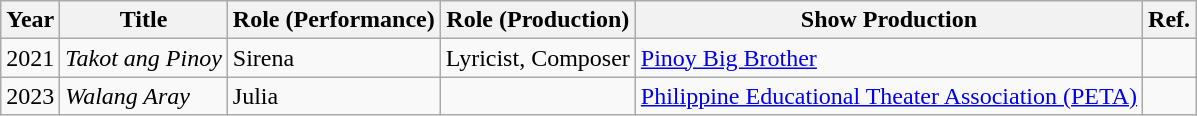<table class="wikitable">
<tr>
<th>Year</th>
<th>Title</th>
<th>Role (Performance)</th>
<th>Role (Production)</th>
<th>Show Production</th>
<th>Ref.</th>
</tr>
<tr>
<td>2021</td>
<td><em>Takot ang Pinoy</em></td>
<td>Sirena</td>
<td>Lyricist, Composer</td>
<td><a href='#'>Pinoy Big Brother</a></td>
<td></td>
</tr>
<tr>
<td>2023</td>
<td><em>Walang Aray</em></td>
<td>Julia</td>
<td></td>
<td><a href='#'>Philippine Educational Theater Association (PETA)</a></td>
<td></td>
</tr>
</table>
